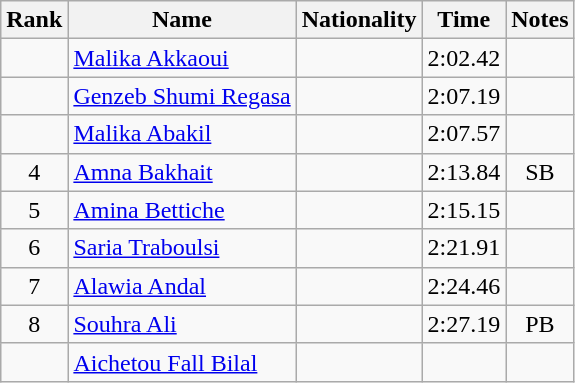<table class="wikitable sortable" style="text-align:center">
<tr>
<th>Rank</th>
<th>Name</th>
<th>Nationality</th>
<th>Time</th>
<th>Notes</th>
</tr>
<tr>
<td></td>
<td align=left><a href='#'>Malika Akkaoui</a></td>
<td align=left></td>
<td>2:02.42</td>
<td></td>
</tr>
<tr>
<td></td>
<td align=left><a href='#'>Genzeb Shumi Regasa</a></td>
<td align=left></td>
<td>2:07.19</td>
<td></td>
</tr>
<tr>
<td></td>
<td align=left><a href='#'>Malika Abakil</a></td>
<td align=left></td>
<td>2:07.57</td>
<td></td>
</tr>
<tr>
<td>4</td>
<td align=left><a href='#'>Amna Bakhait</a></td>
<td align=left></td>
<td>2:13.84</td>
<td>SB</td>
</tr>
<tr>
<td>5</td>
<td align=left><a href='#'>Amina Bettiche</a></td>
<td align=left></td>
<td>2:15.15</td>
<td></td>
</tr>
<tr>
<td>6</td>
<td align=left><a href='#'>Saria Traboulsi</a></td>
<td align=left></td>
<td>2:21.91</td>
<td></td>
</tr>
<tr>
<td>7</td>
<td align=left><a href='#'>Alawia Andal</a></td>
<td align=left></td>
<td>2:24.46</td>
<td></td>
</tr>
<tr>
<td>8</td>
<td align=left><a href='#'>Souhra Ali</a></td>
<td align=left></td>
<td>2:27.19</td>
<td>PB</td>
</tr>
<tr>
<td></td>
<td align=left><a href='#'>Aichetou Fall Bilal</a></td>
<td align=left></td>
<td></td>
<td></td>
</tr>
</table>
